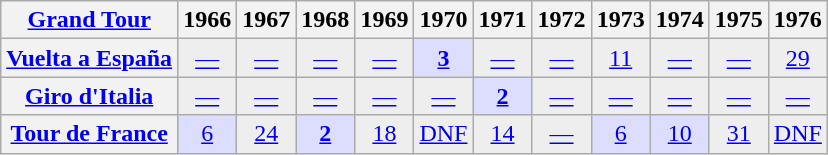<table class="wikitable plainrowheaders">
<tr>
<th scope="col"><a href='#'>Grand Tour</a></th>
<th scope="col">1966</th>
<th scope="col">1967</th>
<th scope="col">1968</th>
<th scope="col">1969</th>
<th scope="col">1970</th>
<th scope="col">1971</th>
<th scope="col">1972</th>
<th scope="col">1973</th>
<th scope="col">1974</th>
<th scope="col">1975</th>
<th scope="col">1976</th>
</tr>
<tr style="text-align:center;">
<th scope="row"> <a href='#'>Vuelta a España</a></th>
<td style="background:#eee;"><a href='#'>—</a></td>
<td style="background:#eee;"><a href='#'>—</a></td>
<td style="background:#eee;"><a href='#'>—</a></td>
<td style="background:#eee;"><a href='#'>—</a></td>
<td style="background:#ddf;"><a href='#'><strong>3</strong></a></td>
<td style="background:#eee;"><a href='#'>—</a></td>
<td style="background:#eee;"><a href='#'>—</a></td>
<td style="background:#eee;"><a href='#'>11</a></td>
<td style="background:#eee;"><a href='#'>—</a></td>
<td style="background:#eee;"><a href='#'>—</a></td>
<td style="background:#eee;"><a href='#'>29</a></td>
</tr>
<tr style="text-align:center;">
<th scope="row"> <a href='#'>Giro d'Italia</a></th>
<td style="background:#eee;"><a href='#'>—</a></td>
<td style="background:#eee;"><a href='#'>—</a></td>
<td style="background:#eee;"><a href='#'>—</a></td>
<td style="background:#eee;"><a href='#'>—</a></td>
<td style="background:#eee;"><a href='#'>—</a></td>
<td style="background:#ddf;"><a href='#'><strong>2</strong></a></td>
<td style="background:#eee;"><a href='#'>—</a></td>
<td style="background:#eee;"><a href='#'>—</a></td>
<td style="background:#eee;"><a href='#'>—</a></td>
<td style="background:#eee;"><a href='#'>—</a></td>
<td style="background:#eee;"><a href='#'>—</a></td>
</tr>
<tr style="text-align:center;">
<th scope="row"> <a href='#'>Tour de France</a></th>
<td style="background:#ddf;"><a href='#'>6</a></td>
<td style="background:#eee;"><a href='#'>24</a></td>
<td style="background:#ddf;"><a href='#'><strong>2</strong></a></td>
<td style="background:#eee;"><a href='#'>18</a></td>
<td style="background:#eee;"><a href='#'>DNF</a></td>
<td style="background:#eee;"><a href='#'>14</a></td>
<td style="background:#eee;"><a href='#'>—</a></td>
<td style="background:#ddf;"><a href='#'>6</a></td>
<td style="background:#ddf;"><a href='#'>10</a></td>
<td style="background:#eee;"><a href='#'>31</a></td>
<td style="background:#eee;"><a href='#'>DNF</a></td>
</tr>
</table>
